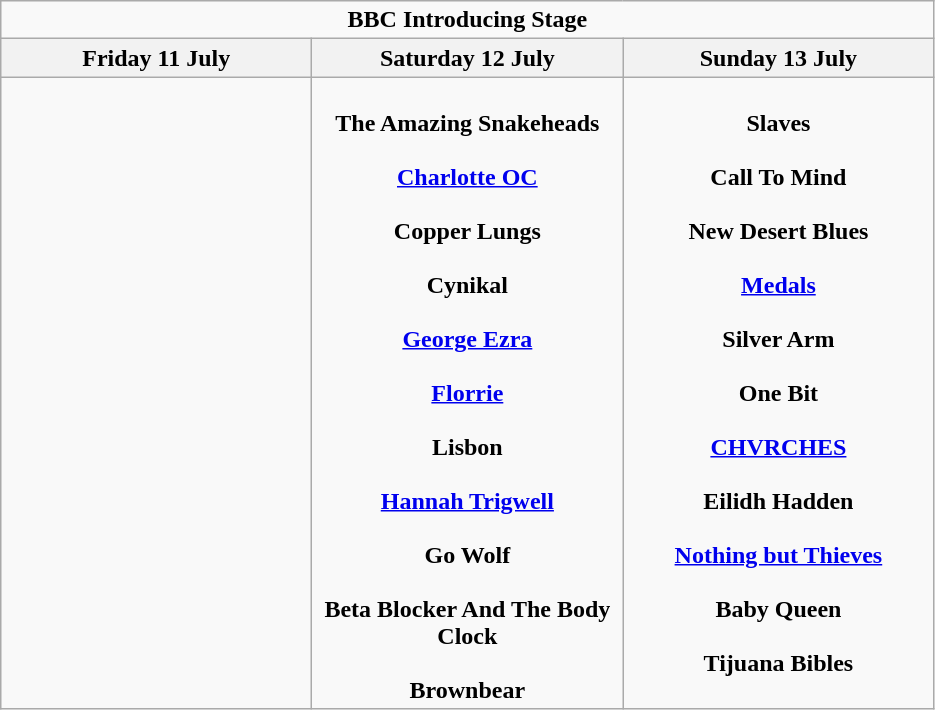<table class="wikitable">
<tr>
<td colspan="3" style="text-align:center;"><strong>BBC Introducing Stage</strong></td>
</tr>
<tr>
<th>Friday 11 July</th>
<th>Saturday 12 July</th>
<th>Sunday 13 July</th>
</tr>
<tr>
<td style="text-align:center; vertical-align:top; width:200px;"></td>
<td style="text-align:center; vertical-align:top; width:200px;"><br><strong>The Amazing Snakeheads</strong>
<br>
<br> <strong><a href='#'>Charlotte OC</a></strong>
<br>
<br> <strong>Copper Lungs</strong>
<br>
<br> <strong>Cynikal</strong>
<br>
<br> <strong><a href='#'>George Ezra</a></strong>
<br>
<br> <strong><a href='#'>Florrie</a></strong>
<br>
<br> <strong>Lisbon</strong>
<br>
<br> <strong><a href='#'>Hannah Trigwell</a></strong>
<br>
<br> <strong>Go Wolf</strong>
<br>
<br> <strong>Beta Blocker And The Body Clock</strong>
<br>
<br> <strong>Brownbear</strong></td>
<td style="text-align:center; vertical-align:top; width:200px;"><br><strong>Slaves</strong>
<br>
<br> <strong>Call To Mind</strong>
<br>
<br> <strong>New Desert Blues</strong>
<br>
<br> <strong><a href='#'>Medals</a></strong>
<br>
<br> <strong>Silver Arm</strong>
<br>
<br> <strong>One Bit</strong>
<br>
<br> <strong><a href='#'>CHVRCHES</a></strong>
<br>
<br> <strong>Eilidh Hadden</strong>
<br>
<br> <strong><a href='#'>Nothing but Thieves</a></strong>
<br>
<br> <strong>Baby Queen</strong>
<br>
<br> <strong>Tijuana Bibles</strong>
<br></td>
</tr>
</table>
